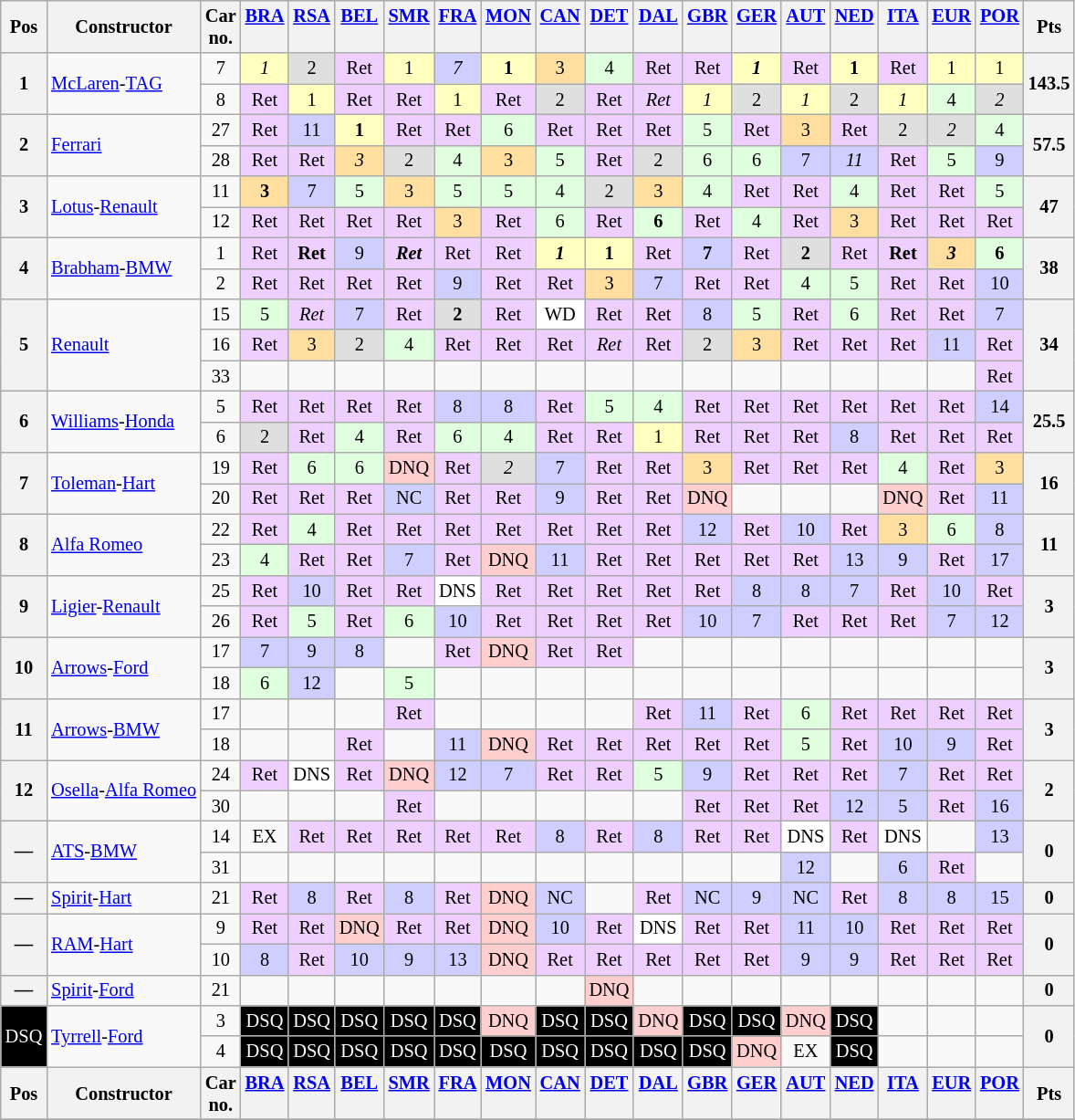<table class="wikitable" style="font-size: 85%;  text-align:center;">
<tr valign="top">
<th valign="middle">Pos</th>
<th valign="middle">Constructor</th>
<th valign="middle">Car<br>no.</th>
<th><a href='#'>BRA</a><br></th>
<th><a href='#'>RSA</a><br></th>
<th><a href='#'>BEL</a><br></th>
<th><a href='#'>SMR</a><br></th>
<th><a href='#'>FRA</a><br></th>
<th><a href='#'>MON</a><br></th>
<th><a href='#'>CAN</a><br></th>
<th><a href='#'>DET</a><br></th>
<th><a href='#'>DAL</a><br></th>
<th><a href='#'>GBR</a><br></th>
<th><a href='#'>GER</a><br></th>
<th><a href='#'>AUT</a><br></th>
<th><a href='#'>NED</a><br></th>
<th><a href='#'>ITA</a><br></th>
<th><a href='#'>EUR</a><br></th>
<th><a href='#'>POR</a><br></th>
<th valign="middle">Pts</th>
</tr>
<tr>
<th rowspan=2>1</th>
<td rowspan=2 align="left"> <a href='#'>McLaren</a>-<a href='#'>TAG</a></td>
<td align="center">7</td>
<td style="background:#ffffbf;"><em>1</em></td>
<td style="background:#dfdfdf;">2</td>
<td style="background:#efcfff;">Ret</td>
<td style="background:#ffffbf;">1</td>
<td style="background:#cfcfff;"><em>7</em></td>
<td style="background:#ffffbf;"><strong>1</strong></td>
<td style="background:#ffdf9f;">3</td>
<td style="background:#dfffdf;">4</td>
<td style="background:#efcfff;">Ret</td>
<td style="background:#efcfff;">Ret</td>
<td style="background:#ffffbf;"><strong><em>1</em></strong></td>
<td style="background:#efcfff;">Ret</td>
<td style="background:#ffffbf;"><strong>1</strong></td>
<td style="background:#efcfff;">Ret</td>
<td style="background:#ffffbf;">1</td>
<td style="background:#ffffbf;">1</td>
<th rowspan=2>143.5</th>
</tr>
<tr>
<td align="center">8</td>
<td style="background:#efcfff;">Ret</td>
<td style="background:#ffffbf;">1</td>
<td style="background:#efcfff;">Ret</td>
<td style="background:#efcfff;">Ret</td>
<td style="background:#ffffbf;">1</td>
<td style="background:#efcfff;">Ret</td>
<td style="background:#dfdfdf;">2</td>
<td style="background:#efcfff;">Ret</td>
<td style="background:#efcfff;"><em>Ret</em></td>
<td style="background:#ffffbf;"><em>1</em></td>
<td style="background:#dfdfdf;">2</td>
<td style="background:#ffffbf;"><em>1</em></td>
<td style="background:#dfdfdf;">2</td>
<td style="background:#ffffbf;"><em>1</em></td>
<td style="background:#dfffdf;">4</td>
<td style="background:#dfdfdf;"><em>2</em></td>
</tr>
<tr>
<th rowspan=2>2</th>
<td rowspan=2 align="left"> <a href='#'>Ferrari</a></td>
<td align="center">27</td>
<td style="background:#efcfff;">Ret</td>
<td style="background:#cfcfff;">11</td>
<td style="background:#ffffbf;"><strong>1</strong></td>
<td style="background:#efcfff;">Ret</td>
<td style="background:#efcfff;">Ret</td>
<td style="background:#dfffdf;">6</td>
<td style="background:#efcfff;">Ret</td>
<td style="background:#efcfff;">Ret</td>
<td style="background:#efcfff;">Ret</td>
<td style="background:#dfffdf;">5</td>
<td style="background:#efcfff;">Ret</td>
<td style="background:#ffdf9f;">3</td>
<td style="background:#efcfff;">Ret</td>
<td style="background:#dfdfdf;">2</td>
<td style="background:#dfdfdf;"><em>2</em></td>
<td style="background:#dfffdf;">4</td>
<th rowspan=2>57.5</th>
</tr>
<tr>
<td align="center">28</td>
<td style="background:#efcfff;">Ret</td>
<td style="background:#efcfff;">Ret</td>
<td style="background:#ffdf9f;"><em>3</em></td>
<td style="background:#dfdfdf;">2</td>
<td style="background:#dfffdf;">4</td>
<td style="background:#ffdf9f;">3</td>
<td style="background:#dfffdf;">5</td>
<td style="background:#efcfff;">Ret</td>
<td style="background:#dfdfdf;">2</td>
<td style="background:#dfffdf;">6</td>
<td style="background:#dfffdf;">6</td>
<td style="background:#cfcfff;">7</td>
<td style="background:#cfcfff;"><em>11</em></td>
<td style="background:#efcfff;">Ret</td>
<td style="background:#dfffdf;">5</td>
<td style="background:#cfcfff;">9</td>
</tr>
<tr>
<th rowspan=2>3</th>
<td rowspan=2 align="left"> <a href='#'>Lotus</a>-<a href='#'>Renault</a></td>
<td align="center">11</td>
<td style="background:#ffdf9f;"><strong>3</strong></td>
<td style="background:#cfcfff;">7</td>
<td style="background:#dfffdf;">5</td>
<td style="background:#ffdf9f;">3</td>
<td style="background:#dfffdf;">5</td>
<td style="background:#dfffdf;">5</td>
<td style="background:#dfffdf;">4</td>
<td style="background:#dfdfdf;">2</td>
<td style="background:#ffdf9f;">3</td>
<td style="background:#dfffdf;">4</td>
<td style="background:#efcfff;">Ret</td>
<td style="background:#efcfff;">Ret</td>
<td style="background:#dfffdf;">4</td>
<td style="background:#efcfff;">Ret</td>
<td style="background:#efcfff;">Ret</td>
<td style="background:#dfffdf;">5</td>
<th rowspan=2>47</th>
</tr>
<tr>
<td align="center">12</td>
<td style="background:#efcfff;">Ret</td>
<td style="background:#efcfff;">Ret</td>
<td style="background:#efcfff;">Ret</td>
<td style="background:#efcfff;">Ret</td>
<td style="background:#ffdf9f;">3</td>
<td style="background:#efcfff;">Ret</td>
<td style="background:#dfffdf;">6</td>
<td style="background:#efcfff;">Ret</td>
<td style="background:#dfffdf;"><strong>6</strong></td>
<td style="background:#efcfff;">Ret</td>
<td style="background:#dfffdf;">4</td>
<td style="background:#efcfff;">Ret</td>
<td style="background:#ffdf9f;">3</td>
<td style="background:#efcfff;">Ret</td>
<td style="background:#efcfff;">Ret</td>
<td style="background:#efcfff;">Ret</td>
</tr>
<tr>
<th rowspan=2>4</th>
<td rowspan=2 align="left"> <a href='#'>Brabham</a>-<a href='#'>BMW</a></td>
<td align="center">1</td>
<td style="background:#efcfff;">Ret</td>
<td style="background:#efcfff;"><strong>Ret</strong></td>
<td style="background:#cfcfff;">9</td>
<td style="background:#efcfff;"><strong><em>Ret</em></strong></td>
<td style="background:#efcfff;">Ret</td>
<td style="background:#efcfff;">Ret</td>
<td style="background:#ffffbf;"><strong><em>1</em></strong></td>
<td style="background:#ffffbf;"><strong>1</strong></td>
<td style="background:#efcfff;">Ret</td>
<td style="background:#cfcfff;"><strong>7</strong></td>
<td style="background:#efcfff;">Ret</td>
<td style="background:#dfdfdf;"><strong>2</strong></td>
<td style="background:#efcfff;">Ret</td>
<td style="background:#efcfff;"><strong>Ret</strong></td>
<td style="background:#ffdf9f;"><strong><em>3</em></strong></td>
<td style="background:#dfffdf;"><strong>6</strong></td>
<th rowspan=2>38</th>
</tr>
<tr>
<td align="center">2</td>
<td style="background:#efcfff;">Ret</td>
<td style="background:#efcfff;">Ret</td>
<td style="background:#efcfff;">Ret</td>
<td style="background:#efcfff;">Ret</td>
<td style="background:#cfcfff;">9</td>
<td style="background:#efcfff;">Ret</td>
<td style="background:#efcfff;">Ret</td>
<td style="background:#ffdf9f;">3</td>
<td style="background:#cfcfff;">7</td>
<td style="background:#efcfff;">Ret</td>
<td style="background:#efcfff;">Ret</td>
<td style="background:#dfffdf;">4</td>
<td style="background:#dfffdf;">5</td>
<td style="background:#efcfff;">Ret</td>
<td style="background:#efcfff;">Ret</td>
<td style="background:#cfcfff;">10</td>
</tr>
<tr>
<th rowspan=3>5</th>
<td rowspan=3 align="left"> <a href='#'>Renault</a></td>
<td align="center">15</td>
<td style="background:#dfffdf;">5</td>
<td style="background:#efcfff;"><em>Ret</em></td>
<td style="background:#cfcfff;">7</td>
<td style="background:#efcfff;">Ret</td>
<td style="background:#dfdfdf;"><strong>2</strong></td>
<td style="background:#efcfff;">Ret</td>
<td style="background:#ffffff;">WD</td>
<td style="background:#efcfff;">Ret</td>
<td style="background:#efcfff;">Ret</td>
<td style="background:#cfcfff;">8</td>
<td style="background:#dfffdf;">5</td>
<td style="background:#efcfff;">Ret</td>
<td style="background:#dfffdf;">6</td>
<td style="background:#efcfff;">Ret</td>
<td style="background:#efcfff;">Ret</td>
<td style="background:#cfcfff;">7</td>
<th rowspan=3>34</th>
</tr>
<tr>
<td align="center">16</td>
<td style="background:#efcfff;">Ret</td>
<td style="background:#ffdf9f;">3</td>
<td style="background:#dfdfdf;">2</td>
<td style="background:#dfffdf;">4</td>
<td style="background:#efcfff;">Ret</td>
<td style="background:#efcfff;">Ret</td>
<td style="background:#efcfff;">Ret</td>
<td style="background:#efcfff;"><em>Ret</em></td>
<td style="background:#efcfff;">Ret</td>
<td style="background:#dfdfdf;">2</td>
<td style="background:#ffdf9f;">3</td>
<td style="background:#efcfff;">Ret</td>
<td style="background:#efcfff;">Ret</td>
<td style="background:#efcfff;">Ret</td>
<td style="background:#cfcfff;">11</td>
<td style="background:#efcfff;">Ret</td>
</tr>
<tr>
<td align="center">33</td>
<td></td>
<td></td>
<td></td>
<td></td>
<td></td>
<td></td>
<td></td>
<td></td>
<td></td>
<td></td>
<td></td>
<td></td>
<td></td>
<td></td>
<td></td>
<td style="background:#efcfff;">Ret</td>
</tr>
<tr>
<th rowspan=2>6</th>
<td rowspan=2 align="left"> <a href='#'>Williams</a>-<a href='#'>Honda</a></td>
<td align="center">5</td>
<td style="background:#efcfff;">Ret</td>
<td style="background:#efcfff;">Ret</td>
<td style="background:#efcfff;">Ret</td>
<td style="background:#efcfff;">Ret</td>
<td style="background:#cfcfff;">8</td>
<td style="background:#cfcfff;">8</td>
<td style="background:#efcfff;">Ret</td>
<td style="background:#dfffdf;">5</td>
<td style="background:#dfffdf;">4</td>
<td style="background:#efcfff;">Ret</td>
<td style="background:#efcfff;">Ret</td>
<td style="background:#efcfff;">Ret</td>
<td style="background:#efcfff;">Ret</td>
<td style="background:#efcfff;">Ret</td>
<td style="background:#efcfff;">Ret</td>
<td style="background:#cfcfff;">14</td>
<th rowspan=2>25.5</th>
</tr>
<tr>
<td align="center">6</td>
<td style="background:#dfdfdf;">2</td>
<td style="background:#efcfff;">Ret</td>
<td style="background:#dfffdf;">4</td>
<td style="background:#efcfff;">Ret</td>
<td style="background:#dfffdf;">6</td>
<td style="background:#dfffdf;">4</td>
<td style="background:#efcfff;">Ret</td>
<td style="background:#efcfff;">Ret</td>
<td style="background:#ffffbf;">1</td>
<td style="background:#efcfff;">Ret</td>
<td style="background:#efcfff;">Ret</td>
<td style="background:#efcfff;">Ret</td>
<td style="background:#cfcfff;">8</td>
<td style="background:#efcfff;">Ret</td>
<td style="background:#efcfff;">Ret</td>
<td style="background:#efcfff;">Ret</td>
</tr>
<tr>
<th rowspan=2>7</th>
<td rowspan=2 align="left"> <a href='#'>Toleman</a>-<a href='#'>Hart</a></td>
<td align="center">19</td>
<td style="background:#efcfff;">Ret</td>
<td style="background:#dfffdf;">6</td>
<td style="background:#dfffdf;">6</td>
<td style="background:#ffcfcf;">DNQ</td>
<td style="background:#efcfff;">Ret</td>
<td style="background:#dfdfdf;"><em>2</em></td>
<td style="background:#cfcfff;">7</td>
<td style="background:#efcfff;">Ret</td>
<td style="background:#efcfff;">Ret</td>
<td style="background:#ffdf9f;">3</td>
<td style="background:#efcfff;">Ret</td>
<td style="background:#efcfff;">Ret</td>
<td style="background:#efcfff;">Ret</td>
<td style="background:#dfffdf;">4</td>
<td style="background:#efcfff;">Ret</td>
<td style="background:#ffdf9f;">3</td>
<th rowspan=2>16</th>
</tr>
<tr>
<td align="center">20</td>
<td style="background:#efcfff;">Ret</td>
<td style="background:#efcfff;">Ret</td>
<td style="background:#efcfff;">Ret</td>
<td style="background:#cfcfff;">NC</td>
<td style="background:#efcfff;">Ret</td>
<td style="background:#efcfff;">Ret</td>
<td style="background:#cfcfff;">9</td>
<td style="background:#efcfff;">Ret</td>
<td style="background:#efcfff;">Ret</td>
<td style="background:#ffcfcf;">DNQ</td>
<td></td>
<td></td>
<td></td>
<td style="background:#ffcfcf;">DNQ</td>
<td style="background:#efcfff;">Ret</td>
<td style="background:#cfcfff;">11</td>
</tr>
<tr>
<th rowspan=2>8</th>
<td rowspan=2 align="left"> <a href='#'>Alfa Romeo</a></td>
<td align="center">22</td>
<td style="background:#efcfff;">Ret</td>
<td style="background:#dfffdf;">4</td>
<td style="background:#efcfff;">Ret</td>
<td style="background:#efcfff;">Ret</td>
<td style="background:#efcfff;">Ret</td>
<td style="background:#efcfff;">Ret</td>
<td style="background:#efcfff;">Ret</td>
<td style="background:#efcfff;">Ret</td>
<td style="background:#efcfff;">Ret</td>
<td style="background:#cfcfff;">12</td>
<td style="background:#efcfff;">Ret</td>
<td style="background:#cfcfff;">10</td>
<td style="background:#efcfff;">Ret</td>
<td style="background:#ffdf9f;">3</td>
<td style="background:#dfffdf;">6</td>
<td style="background:#cfcfff;">8</td>
<th rowspan=2>11</th>
</tr>
<tr>
<td align="center">23</td>
<td style="background:#dfffdf;">4</td>
<td style="background:#efcfff;">Ret</td>
<td style="background:#efcfff;">Ret</td>
<td style="background:#cfcfff;">7</td>
<td style="background:#efcfff;">Ret</td>
<td style="background:#ffcfcf;">DNQ</td>
<td style="background:#cfcfff;">11</td>
<td style="background:#efcfff;">Ret</td>
<td style="background:#efcfff;">Ret</td>
<td style="background:#efcfff;">Ret</td>
<td style="background:#efcfff;">Ret</td>
<td style="background:#efcfff;">Ret</td>
<td style="background:#cfcfff;">13</td>
<td style="background:#cfcfff;">9</td>
<td style="background:#efcfff;">Ret</td>
<td style="background:#cfcfff;">17</td>
</tr>
<tr>
<th rowspan=2>9</th>
<td rowspan=2 align="left"> <a href='#'>Ligier</a>-<a href='#'>Renault</a></td>
<td align="center">25</td>
<td style="background:#efcfff;">Ret</td>
<td style="background:#cfcfff;">10</td>
<td style="background:#efcfff;">Ret</td>
<td style="background:#efcfff;">Ret</td>
<td style="background:#ffffff;">DNS</td>
<td style="background:#efcfff;">Ret</td>
<td style="background:#efcfff;">Ret</td>
<td style="background:#efcfff;">Ret</td>
<td style="background:#efcfff;">Ret</td>
<td style="background:#efcfff;">Ret</td>
<td style="background:#cfcfff;">8</td>
<td style="background:#cfcfff;">8</td>
<td style="background:#cfcfff;">7</td>
<td style="background:#efcfff;">Ret</td>
<td style="background:#cfcfff;">10</td>
<td style="background:#efcfff;">Ret</td>
<th rowspan=2>3</th>
</tr>
<tr>
<td align="center">26</td>
<td style="background:#efcfff;">Ret</td>
<td style="background:#dfffdf;">5</td>
<td style="background:#efcfff;">Ret</td>
<td style="background:#dfffdf;">6</td>
<td style="background:#cfcfff;">10</td>
<td style="background:#efcfff;">Ret</td>
<td style="background:#efcfff;">Ret</td>
<td style="background:#efcfff;">Ret</td>
<td style="background:#efcfff;">Ret</td>
<td style="background:#cfcfff;">10</td>
<td style="background:#cfcfff;">7</td>
<td style="background:#efcfff;">Ret</td>
<td style="background:#efcfff;">Ret</td>
<td style="background:#efcfff;">Ret</td>
<td style="background:#cfcfff;">7</td>
<td style="background:#cfcfff;">12</td>
</tr>
<tr>
<th rowspan=2>10</th>
<td rowspan=2 align="left"> <a href='#'>Arrows</a>-<a href='#'>Ford</a></td>
<td align="center">17</td>
<td style="background:#cfcfff;">7</td>
<td style="background:#cfcfff;">9</td>
<td style="background:#cfcfff;">8</td>
<td></td>
<td style="background:#efcfff;">Ret</td>
<td style="background:#ffcfcf;">DNQ</td>
<td style="background:#efcfff;">Ret</td>
<td style="background:#efcfff;">Ret</td>
<td></td>
<td></td>
<td></td>
<td></td>
<td></td>
<td></td>
<td></td>
<td></td>
<th rowspan=2>3</th>
</tr>
<tr>
<td align="center">18</td>
<td style="background:#dfffdf;">6</td>
<td style="background:#cfcfff;">12</td>
<td></td>
<td style="background:#dfffdf;">5</td>
<td></td>
<td></td>
<td></td>
<td></td>
<td></td>
<td></td>
<td></td>
<td></td>
<td></td>
<td></td>
<td></td>
<td></td>
</tr>
<tr>
<th rowspan=2>11</th>
<td rowspan=2 align="left"> <a href='#'>Arrows</a>-<a href='#'>BMW</a></td>
<td align="center">17</td>
<td></td>
<td></td>
<td></td>
<td style="background:#efcfff;">Ret</td>
<td></td>
<td></td>
<td></td>
<td></td>
<td style="background:#efcfff;">Ret</td>
<td style="background:#cfcfff;">11</td>
<td style="background:#efcfff;">Ret</td>
<td style="background:#dfffdf;">6</td>
<td style="background:#efcfff;">Ret</td>
<td style="background:#efcfff;">Ret</td>
<td style="background:#efcfff;">Ret</td>
<td style="background:#efcfff;">Ret</td>
<th rowspan=2>3</th>
</tr>
<tr>
<td align="center">18</td>
<td></td>
<td></td>
<td style="background:#efcfff;">Ret</td>
<td></td>
<td style="background:#cfcfff;">11</td>
<td style="background:#ffcfcf;">DNQ</td>
<td style="background:#efcfff;">Ret</td>
<td style="background:#efcfff;">Ret</td>
<td style="background:#efcfff;">Ret</td>
<td style="background:#efcfff;">Ret</td>
<td style="background:#efcfff;">Ret</td>
<td style="background:#dfffdf;">5</td>
<td style="background:#efcfff;">Ret</td>
<td style="background:#cfcfff;">10</td>
<td style="background:#cfcfff;">9</td>
<td style="background:#efcfff;">Ret</td>
</tr>
<tr>
<th rowspan=2>12</th>
<td rowspan=2 align="left" nowrap> <a href='#'>Osella</a>-<a href='#'>Alfa Romeo</a></td>
<td align="center">24</td>
<td style="background:#efcfff;">Ret</td>
<td style="background:#ffffff;">DNS</td>
<td style="background:#efcfff;">Ret</td>
<td style="background:#ffcfcf;">DNQ</td>
<td style="background:#cfcfff;">12</td>
<td style="background:#cfcfff;">7</td>
<td style="background:#efcfff;">Ret</td>
<td style="background:#efcfff;">Ret</td>
<td style="background:#dfffdf;">5</td>
<td style="background:#cfcfff;">9</td>
<td style="background:#efcfff;">Ret</td>
<td style="background:#efcfff;">Ret</td>
<td style="background:#efcfff;">Ret</td>
<td style="background:#cfcfff;">7</td>
<td style="background:#efcfff;">Ret</td>
<td style="background:#efcfff;">Ret</td>
<th rowspan=2>2</th>
</tr>
<tr>
<td align="center">30</td>
<td></td>
<td></td>
<td></td>
<td style="background:#efcfff;">Ret</td>
<td></td>
<td></td>
<td></td>
<td></td>
<td></td>
<td style="background:#efcfff;">Ret</td>
<td style="background:#efcfff;">Ret</td>
<td style="background:#efcfff;">Ret</td>
<td style="background:#cfcfff;">12</td>
<td style="background:#cfcfff;">5</td>
<td style="background:#efcfff;">Ret</td>
<td style="background:#cfcfff;">16</td>
</tr>
<tr>
<th rowspan=2>—</th>
<td rowspan=2 align="left"> <a href='#'>ATS</a>-<a href='#'>BMW</a></td>
<td align="center">14</td>
<td>EX</td>
<td style="background:#efcfff;">Ret</td>
<td style="background:#efcfff;">Ret</td>
<td style="background:#efcfff;">Ret</td>
<td style="background:#efcfff;">Ret</td>
<td style="background:#efcfff;">Ret</td>
<td style="background:#cfcfff;">8</td>
<td style="background:#efcfff;">Ret</td>
<td style="background:#cfcfff;">8</td>
<td style="background:#efcfff;">Ret</td>
<td style="background:#efcfff;">Ret</td>
<td style="background:#ffffff;">DNS</td>
<td style="background:#efcfff;">Ret</td>
<td style="background:#ffffff;">DNS</td>
<td></td>
<td style="background:#cfcfff;">13</td>
<th rowspan=2>0</th>
</tr>
<tr>
<td align="center">31</td>
<td></td>
<td></td>
<td></td>
<td></td>
<td></td>
<td></td>
<td></td>
<td></td>
<td></td>
<td></td>
<td></td>
<td style="background:#cfcfff;">12</td>
<td></td>
<td style="background:#cfcfff;">6</td>
<td style="background:#efcfff;">Ret</td>
<td></td>
</tr>
<tr>
<th>—</th>
<td align=left> <a href='#'>Spirit</a>-<a href='#'>Hart</a></td>
<td align="center">21</td>
<td style="background:#efcfff;">Ret</td>
<td style="background:#cfcfff;">8</td>
<td style="background:#efcfff;">Ret</td>
<td style="background:#cfcfff;">8</td>
<td style="background:#efcfff;">Ret</td>
<td style="background:#ffcfcf;">DNQ</td>
<td style="background:#cfcfff;">NC</td>
<td></td>
<td style="background:#efcfff;">Ret</td>
<td style="background:#cfcfff;">NC</td>
<td style="background:#cfcfff;">9</td>
<td style="background:#cfcfff;">NC</td>
<td style="background:#efcfff;">Ret</td>
<td style="background:#cfcfff;">8</td>
<td style="background:#cfcfff;">8</td>
<td style="background:#cfcfff;">15</td>
<th>0</th>
</tr>
<tr>
<th rowspan=2>—</th>
<td rowspan=2 align="left"> <a href='#'>RAM</a>-<a href='#'>Hart</a></td>
<td align="center">9</td>
<td style="background:#efcfff;">Ret</td>
<td style="background:#efcfff;">Ret</td>
<td style="background:#ffcfcf;">DNQ</td>
<td style="background:#efcfff;">Ret</td>
<td style="background:#efcfff;">Ret</td>
<td style="background:#ffcfcf;">DNQ</td>
<td style="background:#cfcfff;">10</td>
<td style="background:#efcfff;">Ret</td>
<td style="background:#ffffff;">DNS</td>
<td style="background:#efcfff;">Ret</td>
<td style="background:#efcfff;">Ret</td>
<td style="background:#cfcfff;">11</td>
<td style="background:#cfcfff;">10</td>
<td style="background:#efcfff;">Ret</td>
<td style="background:#efcfff;">Ret</td>
<td style="background:#efcfff;">Ret</td>
<th rowspan=2>0</th>
</tr>
<tr>
<td align="center">10</td>
<td style="background:#cfcfff;">8</td>
<td style="background:#efcfff;">Ret</td>
<td style="background:#cfcfff;">10</td>
<td style="background:#cfcfff;">9</td>
<td style="background:#cfcfff;">13</td>
<td style="background:#ffcfcf;">DNQ</td>
<td style="background:#efcfff;">Ret</td>
<td style="background:#efcfff;">Ret</td>
<td style="background:#efcfff;">Ret</td>
<td style="background:#efcfff;">Ret</td>
<td style="background:#efcfff;">Ret</td>
<td style="background:#cfcfff;">9</td>
<td style="background:#cfcfff;">9</td>
<td style="background:#efcfff;">Ret</td>
<td style="background:#efcfff;">Ret</td>
<td style="background:#efcfff;">Ret</td>
</tr>
<tr>
<th>—</th>
<td align=left> <a href='#'>Spirit</a>-<a href='#'>Ford</a></td>
<td align="center">21</td>
<td></td>
<td></td>
<td></td>
<td></td>
<td></td>
<td></td>
<td></td>
<td style="background:#ffcfcf;">DNQ</td>
<td></td>
<td></td>
<td></td>
<td></td>
<td></td>
<td></td>
<td></td>
<td></td>
<th>0</th>
</tr>
<tr>
<td style="text-align:center; background:#000; color:white;" rowspan="2">DSQ</td>
<td rowspan=2 align="left"> <a href='#'>Tyrrell</a>-<a href='#'>Ford</a></td>
<td align="center">3</td>
<td style="background:#000000; color:white">DSQ</td>
<td style="background:#000000; color:white">DSQ</td>
<td style="background:#000000; color:white">DSQ</td>
<td style="background:#000000; color:white">DSQ</td>
<td style="background:#000000; color:white">DSQ</td>
<td style="background:#ffcfcf;">DNQ</td>
<td style="background:#000000; color:white">DSQ</td>
<td style="background:#000000; color:white">DSQ</td>
<td style="background:#ffcfcf;">DNQ</td>
<td style="background:#000000; color:white">DSQ</td>
<td style="background:#000000; color:white">DSQ</td>
<td style="background:#ffcfcf;">DNQ</td>
<td style="background:#000000; color:white">DSQ</td>
<td></td>
<td></td>
<td></td>
<th rowspan=2>0</th>
</tr>
<tr>
<td align="center">4</td>
<td style="background:#000000; color:white">DSQ</td>
<td style="background:#000000; color:white">DSQ</td>
<td style="background:#000000; color:white">DSQ</td>
<td style="background:#000000; color:white">DSQ</td>
<td style="background:#000000; color:white">DSQ</td>
<td style="background:#000000; color:white">DSQ</td>
<td style="background:#000000; color:white">DSQ</td>
<td style="background:#000000; color:white">DSQ</td>
<td style="background:#000000; color:white">DSQ</td>
<td style="background:#000000; color:white">DSQ</td>
<td style="background:#ffcfcf;">DNQ</td>
<td>EX</td>
<td style="background:#000000; color:white">DSQ</td>
<td></td>
<td></td>
<td></td>
</tr>
<tr valign="top">
<th valign="middle">Pos</th>
<th valign="middle">Constructor</th>
<th valign="middle">Car<br>no.</th>
<th><a href='#'>BRA</a><br></th>
<th><a href='#'>RSA</a><br></th>
<th><a href='#'>BEL</a><br></th>
<th><a href='#'>SMR</a><br></th>
<th><a href='#'>FRA</a><br></th>
<th><a href='#'>MON</a><br></th>
<th><a href='#'>CAN</a><br></th>
<th><a href='#'>DET</a><br></th>
<th><a href='#'>DAL</a><br></th>
<th><a href='#'>GBR</a><br></th>
<th><a href='#'>GER</a><br></th>
<th><a href='#'>AUT</a><br></th>
<th><a href='#'>NED</a><br></th>
<th><a href='#'>ITA</a><br></th>
<th><a href='#'>EUR</a><br></th>
<th><a href='#'>POR</a><br></th>
<th valign="middle">Pts</th>
</tr>
<tr>
</tr>
</table>
